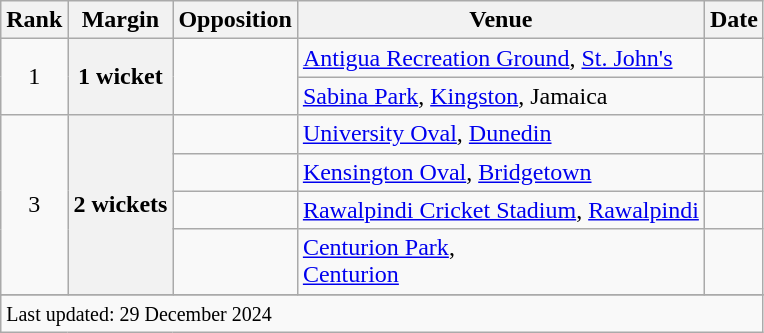<table class="wikitable plainrowheaders sortable">
<tr>
<th scope="col">Rank</th>
<th scope="col">Margin</th>
<th scope="col">Opposition</th>
<th scope="col">Venue</th>
<th scope="col">Date</th>
</tr>
<tr>
<td align=center rowspan=2>1</td>
<th scope="row" style="text-align:center;" rowspan=2>1 wicket</th>
<td rowspan=2></td>
<td><a href='#'>Antigua Recreation Ground</a>, <a href='#'>St. John's</a></td>
<td></td>
</tr>
<tr>
<td><a href='#'>Sabina Park</a>, <a href='#'>Kingston</a>, Jamaica</td>
<td></td>
</tr>
<tr>
<td align=center rowspan=4>3</td>
<th scope="row" style="text-align:center;" rowspan=4>2 wickets</th>
<td></td>
<td><a href='#'>University Oval</a>, <a href='#'>Dunedin</a></td>
<td></td>
</tr>
<tr>
<td></td>
<td><a href='#'>Kensington Oval</a>, <a href='#'>Bridgetown</a></td>
<td></td>
</tr>
<tr>
<td></td>
<td><a href='#'>Rawalpindi Cricket Stadium</a>, <a href='#'>Rawalpindi</a></td>
<td></td>
</tr>
<tr>
<td></td>
<td><a href='#'>Centurion Park</a>,<br><a href='#'>Centurion</a></td>
<td><br></td>
</tr>
<tr>
</tr>
<tr class=sortbottom>
<td colspan=5><small>Last updated: 29 December 2024</small></td>
</tr>
</table>
